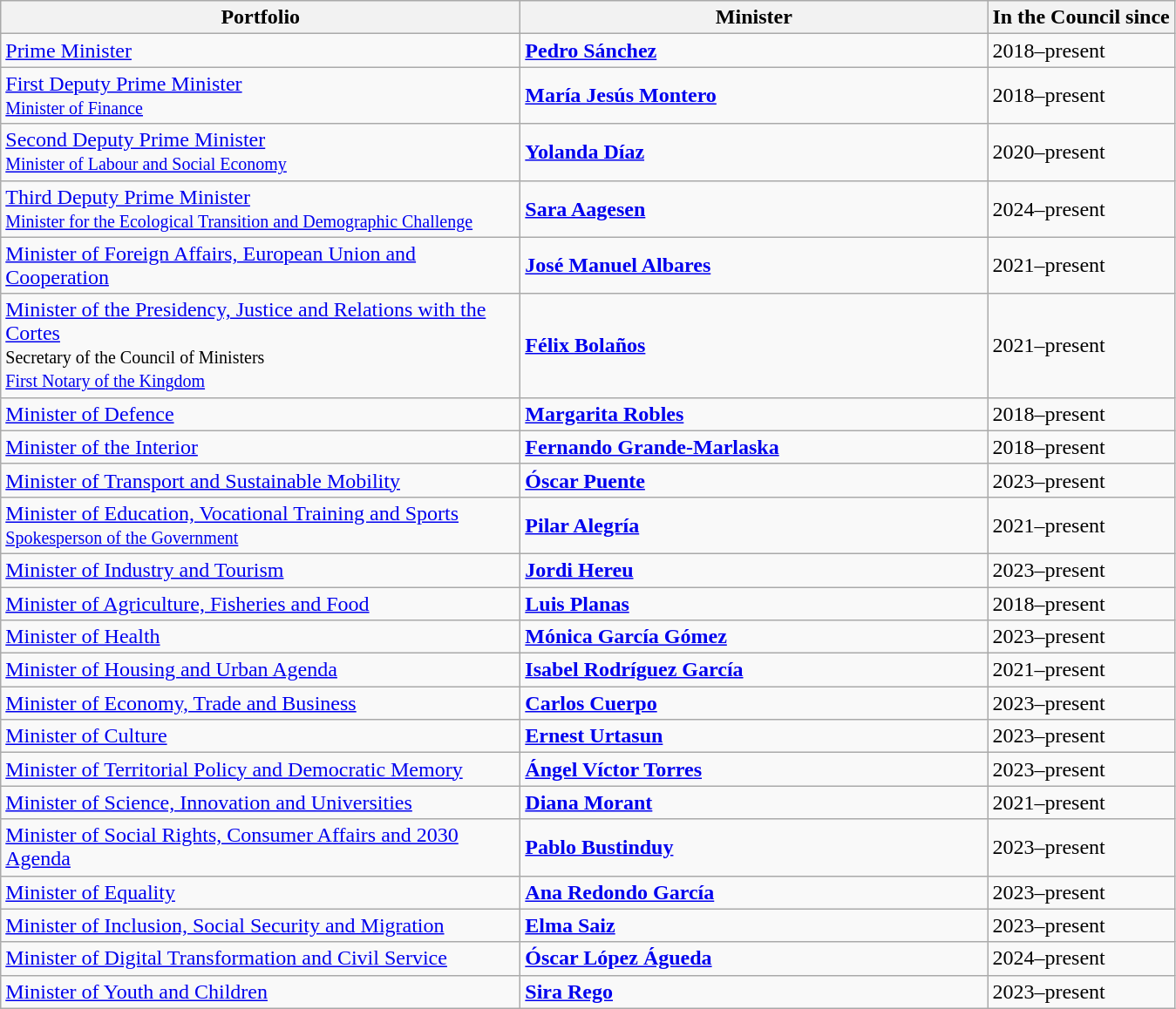<table class="wikitable">
<tr>
<th width="390">Portfolio</th>
<th width="350">Minister</th>
<th>In the Council since</th>
</tr>
<tr>
<td><a href='#'>Prime Minister</a></td>
<td><strong><a href='#'>Pedro Sánchez</a></strong> </td>
<td>2018–present</td>
</tr>
<tr>
<td><a href='#'>First Deputy Prime Minister</a><br><small><a href='#'>Minister of Finance</a></small></td>
<td><strong><a href='#'>María Jesús Montero</a></strong> </td>
<td>2018–present</td>
</tr>
<tr>
<td><a href='#'>Second Deputy Prime Minister</a><br><small><a href='#'>Minister of Labour and Social Economy</a></small></td>
<td><strong><a href='#'>Yolanda Díaz</a></strong> </td>
<td>2020–present</td>
</tr>
<tr>
<td><a href='#'>Third Deputy Prime Minister</a><br><small><a href='#'>Minister for the Ecological Transition and Demographic Challenge</a></small></td>
<td><strong><a href='#'>Sara Aagesen</a></strong></td>
<td>2024–present</td>
</tr>
<tr>
<td><a href='#'>Minister of Foreign Affairs, European Union and Cooperation</a></td>
<td><strong><a href='#'>José Manuel Albares</a></strong> </td>
<td>2021–present</td>
</tr>
<tr>
<td><a href='#'>Minister of the Presidency, Justice and Relations with the Cortes</a><br><small>Secretary of the Council of Ministers</small><br><small><a href='#'>First Notary of the Kingdom</a></small></td>
<td><strong><a href='#'>Félix Bolaños</a></strong> </td>
<td>2021–present</td>
</tr>
<tr>
<td><a href='#'>Minister of Defence</a></td>
<td><strong><a href='#'>Margarita Robles</a></strong> </td>
<td>2018–present</td>
</tr>
<tr>
<td><a href='#'>Minister of the Interior</a></td>
<td><strong><a href='#'>Fernando Grande-Marlaska</a></strong> </td>
<td>2018–present</td>
</tr>
<tr>
<td><a href='#'>Minister of Transport and Sustainable Mobility</a></td>
<td><strong><a href='#'>Óscar Puente</a></strong> </td>
<td>2023–present</td>
</tr>
<tr>
<td><a href='#'>Minister of Education, Vocational Training and Sports</a><br><small><a href='#'>Spokesperson of the Government</a></small></td>
<td><strong><a href='#'>Pilar Alegría</a></strong> </td>
<td>2021–present</td>
</tr>
<tr>
<td><a href='#'>Minister of Industry and Tourism</a></td>
<td><strong><a href='#'>Jordi Hereu</a></strong></td>
<td>2023–present</td>
</tr>
<tr>
<td><a href='#'>Minister of Agriculture, Fisheries and Food</a></td>
<td><strong><a href='#'>Luis Planas</a></strong> </td>
<td>2018–present</td>
</tr>
<tr>
<td><a href='#'>Minister of Health</a></td>
<td><strong><a href='#'>Mónica García Gómez</a></strong></td>
<td>2023–present</td>
</tr>
<tr>
<td><a href='#'>Minister of Housing and Urban Agenda</a></td>
<td><strong><a href='#'>Isabel Rodríguez García</a></strong> </td>
<td>2021–present</td>
</tr>
<tr>
<td><a href='#'>Minister of Economy, Trade and Business</a></td>
<td><strong><a href='#'>Carlos Cuerpo</a></strong></td>
<td>2023–present</td>
</tr>
<tr>
<td><a href='#'>Minister of Culture</a></td>
<td><strong><a href='#'>Ernest Urtasun</a></strong></td>
<td>2023–present</td>
</tr>
<tr>
<td><a href='#'>Minister of Territorial Policy and Democratic Memory</a></td>
<td><strong><a href='#'>Ángel Víctor Torres</a></strong></td>
<td>2023–present</td>
</tr>
<tr>
<td><a href='#'>Minister of Science, Innovation and Universities</a></td>
<td><strong><a href='#'>Diana Morant</a></strong> </td>
<td>2021–present</td>
</tr>
<tr>
<td><a href='#'>Minister of Social Rights, Consumer Affairs and 2030 Agenda</a></td>
<td><strong><a href='#'>Pablo Bustinduy</a></strong></td>
<td>2023–present</td>
</tr>
<tr>
<td><a href='#'>Minister of Equality</a></td>
<td><strong><a href='#'>Ana Redondo García</a></strong></td>
<td>2023–present</td>
</tr>
<tr>
<td><a href='#'>Minister of Inclusion, Social Security and Migration</a></td>
<td><strong><a href='#'>Elma Saiz</a></strong></td>
<td>2023–present</td>
</tr>
<tr>
<td><a href='#'>Minister of Digital Transformation and Civil Service</a></td>
<td><strong><a href='#'>Óscar López Águeda</a></strong></td>
<td>2024–present</td>
</tr>
<tr>
<td><a href='#'>Minister of Youth and Children</a></td>
<td><strong><a href='#'>Sira Rego</a></strong></td>
<td>2023–present</td>
</tr>
</table>
